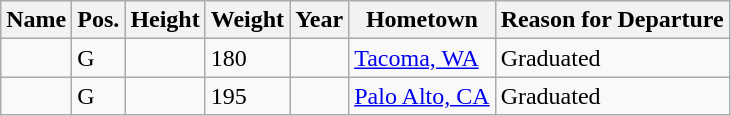<table class="wikitable sortable" style="font-size:100%;" border="1">
<tr>
<th>Name</th>
<th>Pos.</th>
<th>Height</th>
<th>Weight</th>
<th>Year</th>
<th>Hometown</th>
<th ! class="unsortable">Reason for Departure</th>
</tr>
<tr>
<td></td>
<td>G</td>
<td></td>
<td>180</td>
<td></td>
<td><a href='#'>Tacoma, WA</a></td>
<td>Graduated</td>
</tr>
<tr>
<td></td>
<td>G</td>
<td></td>
<td>195</td>
<td></td>
<td><a href='#'>Palo Alto, CA</a></td>
<td>Graduated</td>
</tr>
</table>
